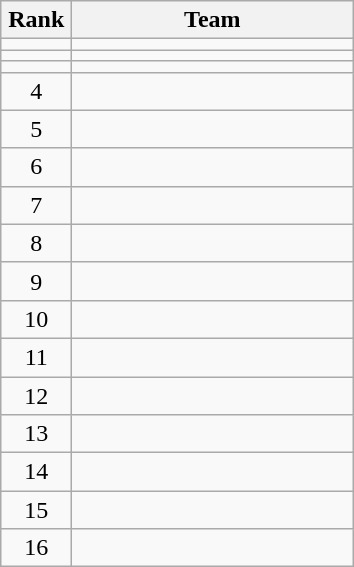<table class="wikitable" style="text-align: center;">
<tr>
<th width=40>Rank</th>
<th width=180>Team</th>
</tr>
<tr>
<td></td>
<td align=left></td>
</tr>
<tr>
<td></td>
<td align=left></td>
</tr>
<tr>
<td></td>
<td align=left></td>
</tr>
<tr>
<td>4</td>
<td align=left></td>
</tr>
<tr>
<td>5</td>
<td align=left></td>
</tr>
<tr>
<td>6</td>
<td align=left></td>
</tr>
<tr>
<td>7</td>
<td align=left></td>
</tr>
<tr>
<td>8</td>
<td align=left></td>
</tr>
<tr>
<td>9</td>
<td align=left></td>
</tr>
<tr>
<td>10</td>
<td align=left></td>
</tr>
<tr>
<td>11</td>
<td align=left></td>
</tr>
<tr>
<td>12</td>
<td align=left></td>
</tr>
<tr>
<td>13</td>
<td align=left></td>
</tr>
<tr>
<td>14</td>
<td align=left></td>
</tr>
<tr>
<td>15</td>
<td align=left></td>
</tr>
<tr>
<td>16</td>
<td align=left></td>
</tr>
</table>
